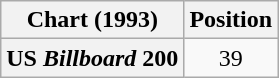<table class="wikitable plainrowheaders" style="text-align:center">
<tr>
<th scope="col">Chart (1993)</th>
<th scope="col">Position</th>
</tr>
<tr>
<th scope="row">US <em>Billboard</em> 200</th>
<td>39</td>
</tr>
</table>
